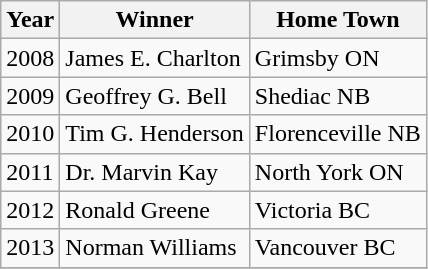<table class="wikitable">
<tr>
<th>Year</th>
<th>Winner</th>
<th>Home Town</th>
</tr>
<tr>
<td>2008</td>
<td>James E. Charlton</td>
<td>Grimsby ON</td>
</tr>
<tr>
<td>2009</td>
<td>Geoffrey G. Bell</td>
<td>Shediac NB</td>
</tr>
<tr>
<td>2010</td>
<td>Tim G. Henderson</td>
<td>Florenceville NB</td>
</tr>
<tr>
<td>2011</td>
<td>Dr. Marvin Kay</td>
<td>North York ON</td>
</tr>
<tr>
<td>2012</td>
<td>Ronald Greene</td>
<td>Victoria BC</td>
</tr>
<tr>
<td>2013</td>
<td>Norman Williams </td>
<td>Vancouver BC</td>
</tr>
<tr>
</tr>
</table>
